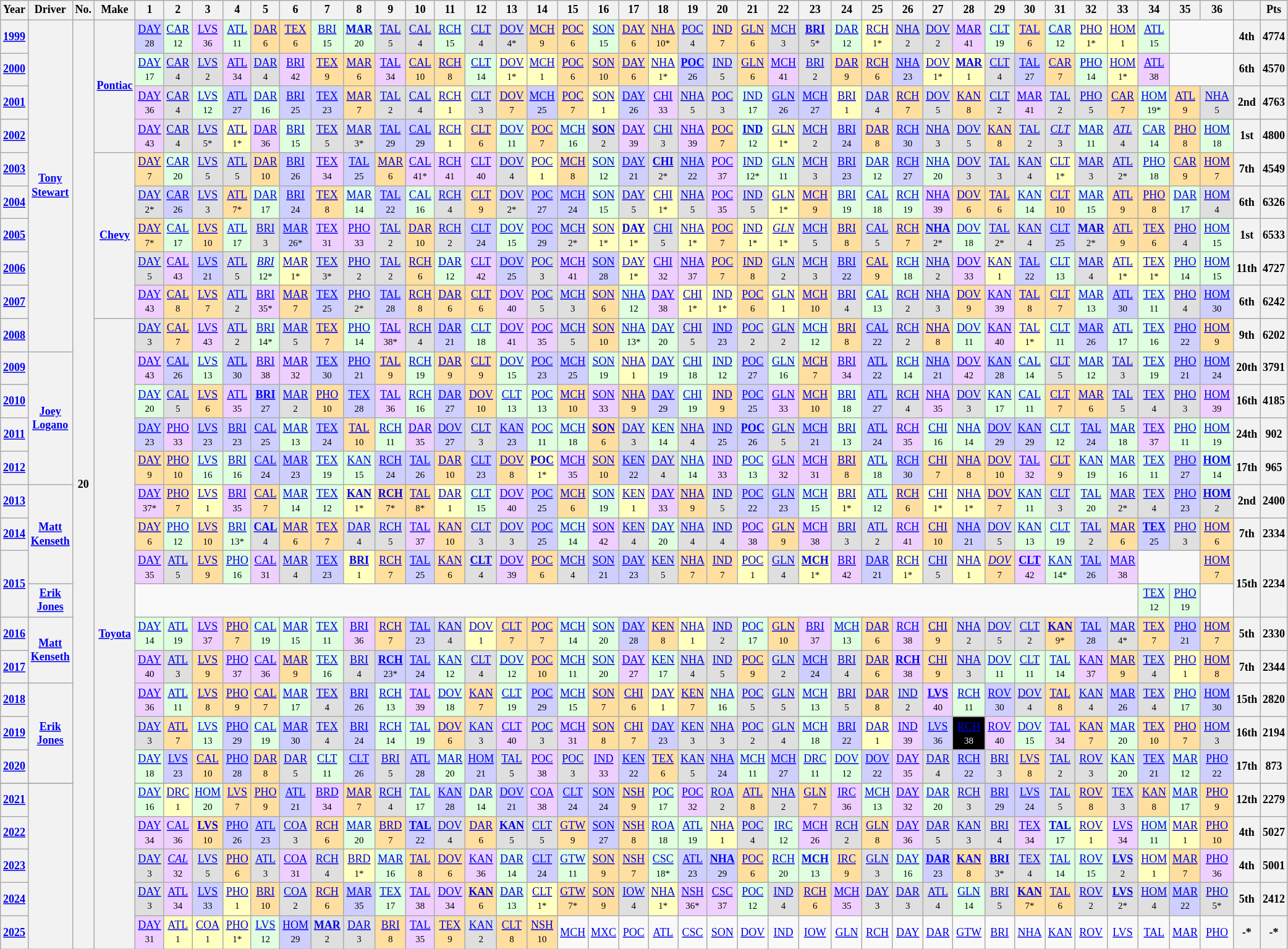<table class="wikitable" style="text-align:center; font-size:75%">
<tr>
<th>Year</th>
<th>Driver</th>
<th>No.</th>
<th>Make</th>
<th>1</th>
<th>2</th>
<th>3</th>
<th>4</th>
<th>5</th>
<th>6</th>
<th>7</th>
<th>8</th>
<th>9</th>
<th>10</th>
<th>11</th>
<th>12</th>
<th>13</th>
<th>14</th>
<th>15</th>
<th>16</th>
<th>17</th>
<th>18</th>
<th>19</th>
<th>20</th>
<th>21</th>
<th>22</th>
<th>23</th>
<th>24</th>
<th>25</th>
<th>26</th>
<th>27</th>
<th>28</th>
<th>29</th>
<th>30</th>
<th>31</th>
<th>32</th>
<th>33</th>
<th>34</th>
<th>35</th>
<th>36</th>
<th></th>
<th>Pts</th>
</tr>
<tr>
<th><a href='#'>1999</a></th>
<th rowspan=10><a href='#'>Tony Stewart</a></th>
<th rowspan=29>20</th>
<th rowspan=4><a href='#'>Pontiac</a></th>
<td style="background:#CFCFFF;"><a href='#'>DAY</a><br><small>28</small></td>
<td style="background:#DFFFDF;"><a href='#'>CAR</a><br><small>12</small></td>
<td style="background:#EFCFFF;"><a href='#'>LVS</a><br><small>36</small></td>
<td style="background:#DFFFDF;"><a href='#'>ATL</a><br><small>11</small></td>
<td style="background:#FFDF9F;"><a href='#'>DAR</a><br><small>6</small></td>
<td style="background:#FFDF9F;"><a href='#'>TEX</a><br><small>6</small></td>
<td style="background:#DFFFDF;"><a href='#'>BRI</a><br><small>15</small></td>
<td style="background:#DFFFDF;"><strong><a href='#'>MAR</a></strong><br><small>20</small></td>
<td style="background:#DFDFDF;"><a href='#'>TAL</a><br><small>5</small></td>
<td style="background:#DFDFDF;"><a href='#'>CAL</a><br><small>4</small></td>
<td style="background:#DFFFDF;"><a href='#'>RCH</a><br><small>15</small></td>
<td style="background:#DFDFDF;"><a href='#'>CLT</a><br><small>4</small></td>
<td style="background:#DFDFDF;"><a href='#'>DOV</a><br><small>4*</small></td>
<td style="background:#FFDF9F;"><a href='#'>MCH</a><br><small>9</small></td>
<td style="background:#FFDF9F;"><a href='#'>POC</a><br><small>6</small></td>
<td style="background:#DFFFDF;"><a href='#'>SON</a><br><small>15</small></td>
<td style="background:#FFDF9F;"><a href='#'>DAY</a><br><small>6</small></td>
<td style="background:#FFDF9F;"><a href='#'>NHA</a><br><small>10*</small></td>
<td style="background:#DFDFDF;"><a href='#'>POC</a><br><small>4</small></td>
<td style="background:#FFDF9F;"><a href='#'>IND</a><br><small>7</small></td>
<td style="background:#FFDF9F;"><a href='#'>GLN</a><br><small>6</small></td>
<td style="background:#DFDFDF;"><a href='#'>MCH</a><br><small>3</small></td>
<td style="background:#DFDFDF;"><strong><a href='#'>BRI</a></strong><br><small>5*</small></td>
<td style="background:#DFFFDF;"><a href='#'>DAR</a><br><small>12</small></td>
<td style="background:#FFFFBF;"><a href='#'>RCH</a><br><small>1*</small></td>
<td style="background:#DFDFDF;"><a href='#'>NHA</a><br><small>2</small></td>
<td style="background:#DFDFDF;"><a href='#'>DOV</a><br><small>2</small></td>
<td style="background:#EFCFFF;"><a href='#'>MAR</a><br><small>41</small></td>
<td style="background:#DFFFDF;"><a href='#'>CLT</a><br><small>19</small></td>
<td style="background:#FFDF9F;"><a href='#'>TAL</a><br><small>6</small></td>
<td style="background:#DFFFDF;"><a href='#'>CAR</a><br><small>12</small></td>
<td style="background:#FFFFBF;"><a href='#'>PHO</a><br><small>1*</small></td>
<td style="background:#FFFFBF;"><a href='#'>HOM</a><br><small>1</small></td>
<td style="background:#DFFFDF;"><a href='#'>ATL</a><br><small>15</small></td>
<td colspan=2></td>
<th>4th</th>
<th>4774</th>
</tr>
<tr>
<th><a href='#'>2000</a></th>
<td style="background:#DFFFDF;"><a href='#'>DAY</a><br><small>17</small></td>
<td style="background:#DFDFDF;"><a href='#'>CAR</a><br><small>4</small></td>
<td style="background:#DFDFDF;"><a href='#'>LVS</a><br><small>2</small></td>
<td style="background:#EFCFFF;"><a href='#'>ATL</a><br><small>34</small></td>
<td style="background:#DFDFDF;"><a href='#'>DAR</a><br><small>4</small></td>
<td style="background:#EFCFFF;"><a href='#'>BRI</a><br><small>42</small></td>
<td style="background:#FFDF9F;"><a href='#'>TEX</a><br><small>9</small></td>
<td style="background:#FFDF9F;"><a href='#'>MAR</a><br><small>6</small></td>
<td style="background:#EFCFFF;"><a href='#'>TAL</a><br><small>34</small></td>
<td style="background:#FFDF9F;"><a href='#'>CAL</a><br><small>10</small></td>
<td style="background:#FFDF9F;"><a href='#'>RCH</a><br><small>8</small></td>
<td style="background:#DFFFDF;"><a href='#'>CLT</a><br><small>14</small></td>
<td style="background:#FFFFBF;"><a href='#'>DOV</a><br><small>1*</small></td>
<td style="background:#FFFFBF;"><a href='#'>MCH</a><br><small>1</small></td>
<td style="background:#FFDF9F;"><a href='#'>POC</a><br><small>6</small></td>
<td style="background:#FFDF9F;"><a href='#'>SON</a><br><small>10</small></td>
<td style="background:#FFDF9F;"><a href='#'>DAY</a><br><small>6</small></td>
<td style="background:#FFFFBF;"><a href='#'>NHA</a><br><small>1*</small></td>
<td style="background:#CFCFFF;"><strong><a href='#'>POC</a></strong><br><small>26</small></td>
<td style="background:#DFDFDF;"><a href='#'>IND</a><br><small>5</small></td>
<td style="background:#FFDF9F;"><a href='#'>GLN</a><br><small>6</small></td>
<td style="background:#EFCFFF;"><a href='#'>MCH</a><br><small>41</small></td>
<td style="background:#DFDFDF;"><a href='#'>BRI</a><br><small>2</small></td>
<td style="background:#FFDF9F;"><a href='#'>DAR</a><br><small>9</small></td>
<td style="background:#FFDF9F;"><a href='#'>RCH</a><br><small>6</small></td>
<td style="background:#CFCFFF;"><a href='#'>NHA</a><br><small>23</small></td>
<td style="background:#FFFFBF;"><a href='#'>DOV</a><br><small>1*</small></td>
<td style="background:#FFFFBF;"><strong><a href='#'>MAR</a></strong><br><small>1</small></td>
<td style="background:#DFDFDF;"><a href='#'>CLT</a><br><small>4</small></td>
<td style="background:#CFCFFF;"><a href='#'>TAL</a><br><small>27</small></td>
<td style="background:#FFDF9F;"><a href='#'>CAR</a><br><small>7</small></td>
<td style="background:#DFFFDF;"><a href='#'>PHO</a><br><small>14</small></td>
<td style="background:#FFFFBF;"><a href='#'>HOM</a><br><small>1*</small></td>
<td style="background:#EFCFFF;"><a href='#'>ATL</a><br><small>38</small></td>
<td colspan=2></td>
<th>6th</th>
<th>4570</th>
</tr>
<tr>
<th><a href='#'>2001</a></th>
<td style="background:#EFCFFF;"><a href='#'>DAY</a><br><small>36</small></td>
<td style="background:#DFDFDF;"><a href='#'>CAR</a><br><small>4</small></td>
<td style="background:#DFFFDF;"><a href='#'>LVS</a><br><small>12</small></td>
<td style="background:#CFCFFF;"><a href='#'>ATL</a><br><small>27</small></td>
<td style="background:#DFFFDF;"><a href='#'>DAR</a><br><small>16</small></td>
<td style="background:#CFCFFF;"><a href='#'>BRI</a><br><small>25</small></td>
<td style="background:#CFCFFF;"><a href='#'>TEX</a><br><small>23</small></td>
<td style="background:#FFDF9F;"><a href='#'>MAR</a><br><small>7</small></td>
<td style="background:#DFDFDF;"><a href='#'>TAL</a><br><small>2</small></td>
<td style="background:#DFDFDF;"><a href='#'>CAL</a><br><small>4</small></td>
<td style="background:#FFFFBF;"><a href='#'>RCH</a><br><small>1</small></td>
<td style="background:#DFDFDF;"><a href='#'>CLT</a><br><small>3</small></td>
<td style="background:#FFDF9F;"><a href='#'>DOV</a><br><small>7</small></td>
<td style="background:#CFCFFF;"><a href='#'>MCH</a><br><small>25</small></td>
<td style="background:#FFDF9F;"><a href='#'>POC</a><br><small>7</small></td>
<td style="background:#FFFFBF;"><a href='#'>SON</a><br><small>1</small></td>
<td style="background:#CFCFFF;"><a href='#'>DAY</a><br><small>26</small></td>
<td style="background:#EFCFFF;"><a href='#'>CHI</a><br><small>33</small></td>
<td style="background:#DFDFDF;"><a href='#'>NHA</a><br><small>5</small></td>
<td style="background:#DFDFDF;"><a href='#'>POC</a><br><small>3</small></td>
<td style="background:#DFFFDF;"><a href='#'>IND</a><br><small>17</small></td>
<td style="background:#CFCFFF;"><a href='#'>GLN</a><br><small>26</small></td>
<td style="background:#CFCFFF;"><a href='#'>MCH</a><br><small>27</small></td>
<td style="background:#FFFFBF;"><a href='#'>BRI</a><br><small>1</small></td>
<td style="background:#DFDFDF;"><a href='#'>DAR</a><br><small>4</small></td>
<td style="background:#FFDF9F;"><a href='#'>RCH</a><br><small>7</small></td>
<td style="background:#DFDFDF;"><a href='#'>DOV</a><br><small>5</small></td>
<td style="background:#FFDF9F;"><a href='#'>KAN</a><br><small>8</small></td>
<td style="background:#DFDFDF;"><a href='#'>CLT</a><br><small>2</small></td>
<td style="background:#EFCFFF;"><a href='#'>MAR</a><br><small>41</small></td>
<td style="background:#DFDFDF;"><a href='#'>TAL</a><br><small>2</small></td>
<td style="background:#DFDFDF;"><a href='#'>PHO</a><br><small>5</small></td>
<td style="background:#FFDF9F;"><a href='#'>CAR</a><br><small>7</small></td>
<td style="background:#DFFFDF;"><a href='#'>HOM</a><br><small>19*</small></td>
<td style="background:#FFDF9F;"><a href='#'>ATL</a><br><small>9</small></td>
<td style="background:#DFDFDF;"><a href='#'>NHA</a><br><small>5</small></td>
<th>2nd</th>
<th>4763</th>
</tr>
<tr>
<th><a href='#'>2002</a></th>
<td style="background:#EFCFFF;"><a href='#'>DAY</a><br><small>43</small></td>
<td style="background:#DFDFDF;"><a href='#'>CAR</a><br><small>4</small></td>
<td style="background:#DFDFDF;"><a href='#'>LVS</a><br><small>5*</small></td>
<td style="background:#FFFFBF;"><a href='#'>ATL</a><br><small>1*</small></td>
<td style="background:#EFCFFF;"><a href='#'>DAR</a><br><small>36</small></td>
<td style="background:#DFFFDF;"><a href='#'>BRI</a><br><small>15</small></td>
<td style="background:#DFDFDF;"><a href='#'>TEX</a><br><small>5</small></td>
<td style="background:#DFDFDF;"><a href='#'>MAR</a><br><small>3*</small></td>
<td style="background:#CFCFFF;"><a href='#'>TAL</a><br><small>29</small></td>
<td style="background:#CFCFFF;"><a href='#'>CAL</a><br><small>29</small></td>
<td style="background:#FFFFBF;"><a href='#'>RCH</a><br><small>1</small></td>
<td style="background:#FFDF9F;"><a href='#'>CLT</a><br><small>6</small></td>
<td style="background:#DFFFDF;"><a href='#'>DOV</a><br><small>11</small></td>
<td style="background:#FFDF9F;"><a href='#'>POC</a><br><small>7</small></td>
<td style="background:#DFFFDF;"><a href='#'>MCH</a><br><small>16</small></td>
<td style="background:#DFDFDF;"><strong><a href='#'>SON</a></strong><br><small>2</small></td>
<td style="background:#EFCFFF;"><a href='#'>DAY</a><br><small>39</small></td>
<td style="background:#DFDFDF;"><a href='#'>CHI</a><br><small>3</small></td>
<td style="background:#EFCFFF;"><a href='#'>NHA</a><br><small>39</small></td>
<td style="background:#FFDF9F;"><a href='#'>POC</a><br><small>7</small></td>
<td style="background:#DFFFDF;"><strong><a href='#'>IND</a></strong><br><small>12</small></td>
<td style="background:#FFFFBF;"><a href='#'>GLN</a><br><small>1*</small></td>
<td style="background:#DFDFDF;"><a href='#'>MCH</a><br><small>2</small></td>
<td style="background:#CFCFFF;"><a href='#'>BRI</a><br><small>24</small></td>
<td style="background:#FFDF9F;"><a href='#'>DAR</a><br><small>8</small></td>
<td style="background:#CFCFFF;"><a href='#'>RCH</a><br><small>30</small></td>
<td style="background:#DFDFDF;"><a href='#'>NHA</a><br><small>3</small></td>
<td style="background:#DFDFDF;"><a href='#'>DOV</a><br><small>5</small></td>
<td style="background:#FFDF9F;"><a href='#'>KAN</a><br><small>8</small></td>
<td style="background:#DFDFDF;"><a href='#'>TAL</a><br><small>2</small></td>
<td style="background:#DFDFDF;"><em><a href='#'>CLT</a></em><br><small>3</small></td>
<td style="background:#DFFFDF;"><a href='#'>MAR</a><br><small>11</small></td>
<td style="background:#DFDFDF;"><em><a href='#'>ATL</a></em><br><small>4</small></td>
<td style="background:#DFFFDF;"><a href='#'>CAR</a><br><small>14</small></td>
<td style="background:#FFDF9F;"><a href='#'>PHO</a><br><small>8</small></td>
<td style="background:#DFFFDF;"><a href='#'>HOM</a><br><small>18</small></td>
<th>1st</th>
<th>4800</th>
</tr>
<tr>
<th><a href='#'>2003</a></th>
<th rowspan=5><a href='#'>Chevy</a></th>
<td style="background:#FFDF9F;"><a href='#'>DAY</a><br><small>7</small></td>
<td style="background:#DFFFDF;"><a href='#'>CAR</a><br><small>20</small></td>
<td style="background:#DFDFDF;"><a href='#'>LVS</a><br><small>5</small></td>
<td style="background:#DFDFDF;"><a href='#'>ATL</a><br><small>5</small></td>
<td style="background:#FFDF9F;"><a href='#'>DAR</a><br><small>10</small></td>
<td style="background:#CFCFFF;"><a href='#'>BRI</a><br><small>26</small></td>
<td style="background:#EFCFFF;"><a href='#'>TEX</a><br><small>34</small></td>
<td style="background:#CFCFFF;"><a href='#'>TAL</a><br><small>25</small></td>
<td style="background:#FFDF9F;"><a href='#'>MAR</a><br><small>6</small></td>
<td style="background:#EFCFFF;"><a href='#'>CAL</a><br><small>41*</small></td>
<td style="background:#EFCFFF;"><a href='#'>RCH</a><br><small>41</small></td>
<td style="background:#EFCFFF;"><a href='#'>CLT</a><br><small>40</small></td>
<td style="background:#DFDFDF;"><a href='#'>DOV</a><br><small>4</small></td>
<td style="background:#FFFFBF;"><a href='#'>POC</a><br><small>1</small></td>
<td style="background:#FFDF9F;"><a href='#'>MCH</a><br><small>8</small></td>
<td style="background:#DFFFDF;"><a href='#'>SON</a><br><small>12</small></td>
<td style="background:#CFCFFF;"><a href='#'>DAY</a><br><small>21</small></td>
<td style="background:#DFDFDF;"><strong><a href='#'>CHI</a></strong><br><small>2*</small></td>
<td style="background:#CFCFFF;"><a href='#'>NHA</a><br><small>22</small></td>
<td style="background:#EFCFFF;"><a href='#'>POC</a><br><small>37</small></td>
<td style="background:#DFFFDF;"><a href='#'>IND</a><br><small>12*</small></td>
<td style="background:#DFFFDF;"><a href='#'>GLN</a><br><small>11</small></td>
<td style="background:#DFDFDF;"><a href='#'>MCH</a><br><small>3</small></td>
<td style="background:#CFCFFF;"><a href='#'>BRI</a><br><small>23</small></td>
<td style="background:#DFFFDF;"><a href='#'>DAR</a><br><small>12</small></td>
<td style="background:#CFCFFF;"><a href='#'>RCH</a><br><small>27</small></td>
<td style="background:#DFFFDF;"><a href='#'>NHA</a><br><small>20</small></td>
<td style="background:#DFDFDF;"><a href='#'>DOV</a><br><small>3</small></td>
<td style="background:#DFDFDF;"><a href='#'>TAL</a><br><small>3</small></td>
<td style="background:#DFDFDF;"><a href='#'>KAN</a><br><small>4</small></td>
<td style="background:#FFFFBF;"><a href='#'>CLT</a><br><small>1*</small></td>
<td style="background:#DFDFDF;"><a href='#'>MAR</a><br><small>3</small></td>
<td style="background:#DFDFDF;"><a href='#'>ATL</a><br><small>2*</small></td>
<td style="background:#DFFFDF;"><a href='#'>PHO</a><br><small>18</small></td>
<td style="background:#FFDF9F;"><a href='#'>CAR</a><br><small>9</small></td>
<td style="background:#FFDF9F;"><a href='#'>HOM</a><br><small>7</small></td>
<th>7th</th>
<th>4549</th>
</tr>
<tr>
<th><a href='#'>2004</a></th>
<td style="background:#DFDFDF;"><a href='#'>DAY</a><br><small>2*</small></td>
<td style="background:#CFCFFF;"><a href='#'>CAR</a><br><small>26</small></td>
<td style="background:#DFDFDF;"><a href='#'>LVS</a><br><small>3</small></td>
<td style="background:#FFDF9F;"><a href='#'>ATL</a><br><small>7*</small></td>
<td style="background:#DFFFDF;"><a href='#'>DAR</a><br><small>17</small></td>
<td style="background:#CFCFFF;"><a href='#'>BRI</a><br><small>24</small></td>
<td style="background:#FFDF9F;"><a href='#'>TEX</a><br><small>8</small></td>
<td style="background:#DFFFDF;"><a href='#'>MAR</a><br><small>14</small></td>
<td style="background:#CFCFFF;"><a href='#'>TAL</a><br><small>22</small></td>
<td style="background:#DFFFDF;"><a href='#'>CAL</a><br><small>16</small></td>
<td style="background:#DFDFDF;"><a href='#'>RCH</a><br><small>4</small></td>
<td style="background:#FFDF9F;"><a href='#'>CLT</a><br><small>9</small></td>
<td style="background:#DFDFDF;"><a href='#'>DOV</a><br><small>2*</small></td>
<td style="background:#CFCFFF;"><a href='#'>POC</a><br><small>27</small></td>
<td style="background:#CFCFFF;"><a href='#'>MCH</a><br><small>24</small></td>
<td style="background:#DFFFDF;"><a href='#'>SON</a><br><small>15</small></td>
<td style="background:#DFDFDF;"><a href='#'>DAY</a><br><small>5</small></td>
<td style="background:#FFFFBF;"><a href='#'>CHI</a><br><small>1*</small></td>
<td style="background:#DFDFDF;"><a href='#'>NHA</a><br><small>5</small></td>
<td style="background:#EFCFFF;"><a href='#'>POC</a><br><small>35</small></td>
<td style="background:#DFDFDF;"><a href='#'>IND</a><br><small>5</small></td>
<td style="background:#FFFFBF;"><a href='#'>GLN</a><br><small>1*</small></td>
<td style="background:#FFDF9F;"><a href='#'>MCH</a><br><small>9</small></td>
<td style="background:#DFFFDF;"><a href='#'>BRI</a><br><small>19</small></td>
<td style="background:#DFFFDF;"><a href='#'>CAL</a><br><small>18</small></td>
<td style="background:#DFFFDF;"><a href='#'>RCH</a><br><small>19</small></td>
<td style="background:#EFCFFF;"><a href='#'>NHA</a><br><small>39</small></td>
<td style="background:#FFDF9F;"><a href='#'>DOV</a><br><small>6</small></td>
<td style="background:#FFDF9F;"><a href='#'>TAL</a><br><small>6</small></td>
<td style="background:#DFFFDF;"><a href='#'>KAN</a><br><small>14</small></td>
<td style="background:#FFDF9F;"><a href='#'>CLT</a><br><small>10</small></td>
<td style="background:#DFFFDF;"><a href='#'>MAR</a><br><small>15</small></td>
<td style="background:#FFDF9F;"><a href='#'>ATL</a><br><small>9</small></td>
<td style="background:#FFDF9F;"><a href='#'>PHO</a><br><small>8</small></td>
<td style="background:#DFFFDF;"><a href='#'>DAR</a><br><small>17</small></td>
<td style="background:#DFDFDF;"><a href='#'>HOM</a><br><small>4</small></td>
<th>6th</th>
<th>6326</th>
</tr>
<tr>
<th><a href='#'>2005</a></th>
<td style="background:#FFDF9F;"><a href='#'>DAY</a><br><small>7*</small></td>
<td style="background:#DFFFDF;"><a href='#'>CAL</a><br><small>17</small></td>
<td style="background:#FFDF9F;"><a href='#'>LVS</a><br><small>10</small></td>
<td style="background:#DFFFDF;"><a href='#'>ATL</a><br><small>17</small></td>
<td style="background:#DFDFDF;"><a href='#'>BRI</a><br><small>3</small></td>
<td style="background:#CFCFFF;"><a href='#'>MAR</a><br><small>26*</small></td>
<td style="background:#EFCFFF;"><a href='#'>TEX</a><br><small>31</small></td>
<td style="background:#EFCFFF;"><a href='#'>PHO</a><br><small>33</small></td>
<td style="background:#DFDFDF;"><a href='#'>TAL</a><br><small>2</small></td>
<td style="background:#FFDF9F;"><a href='#'>DAR</a><br><small>10</small></td>
<td style="background:#DFDFDF;"><a href='#'>RCH</a><br><small>2</small></td>
<td style="background:#CFCFFF;"><a href='#'>CLT</a><br><small>24</small></td>
<td style="background:#DFFFDF;"><a href='#'>DOV</a><br><small>15</small></td>
<td style="background:#CFCFFF;"><a href='#'>POC</a><br><small>29</small></td>
<td style="background:#DFDFDF;"><a href='#'>MCH</a><br><small>2*</small></td>
<td style="background:#FFFFBF;"><a href='#'>SON</a><br><small>1*</small></td>
<td style="background:#FFFFBF;"><strong><a href='#'>DAY</a></strong><br><small>1*</small></td>
<td style="background:#DFDFDF;"><a href='#'>CHI</a><br><small>5</small></td>
<td style="background:#FFFFBF;"><a href='#'>NHA</a><br><small>1*</small></td>
<td style="background:#FFDF9F;"><a href='#'>POC</a><br><small>7</small></td>
<td style="background:#FFFFBF;"><a href='#'>IND</a><br><small>1*</small></td>
<td style="background:#FFFFBF;"><em><a href='#'>GLN</a></em><br><small>1*</small></td>
<td style="background:#DFDFDF;"><a href='#'>MCH</a><br><small>5</small></td>
<td style="background:#FFDF9F;"><a href='#'>BRI</a><br><small>8</small></td>
<td style="background:#DFDFDF;"><a href='#'>CAL</a><br><small>5</small></td>
<td style="background:#FFDF9F;"><a href='#'>RCH</a><br><small>7</small></td>
<td style="background:#DFDFDF;"><strong><a href='#'>NHA</a></strong><br><small>2*</small></td>
<td style="background:#DFFFDF;"><a href='#'>DOV</a><br><small>18</small></td>
<td style="background:#DFDFDF;"><a href='#'>TAL</a><br><small>2*</small></td>
<td style="background:#DFDFDF;"><a href='#'>KAN</a><br><small>4</small></td>
<td style="background:#CFCFFF;"><a href='#'>CLT</a><br><small>25</small></td>
<td style="background:#DFDFDF;"><strong><a href='#'>MAR</a></strong><br><small>2*</small></td>
<td style="background:#FFDF9F;"><a href='#'>ATL</a><br><small>9</small></td>
<td style="background:#FFDF9F;"><a href='#'>TEX</a><br><small>6</small></td>
<td style="background:#DFDFDF;"><a href='#'>PHO</a><br><small>4</small></td>
<td style="background:#DFFFDF;"><a href='#'>HOM</a><br><small>15</small></td>
<th>1st</th>
<th>6533</th>
</tr>
<tr>
<th><a href='#'>2006</a></th>
<td style="background:#DFDFDF;"><a href='#'>DAY</a><br><small>5</small></td>
<td style="background:#EFCFFF;"><a href='#'>CAL</a><br><small>43</small></td>
<td style="background:#CFCFFF;"><a href='#'>LVS</a><br><small>21</small></td>
<td style="background:#DFDFDF;"><a href='#'>ATL</a><br><small>5</small></td>
<td style="background:#DFFFDF;"><em><a href='#'>BRI</a></em><br><small>12*</small></td>
<td style="background:#FFFFBF;"><a href='#'>MAR</a><br><small>1*</small></td>
<td style="background:#DFDFDF;"><a href='#'>TEX</a><br><small>3*</small></td>
<td style="background:#DFDFDF;"><a href='#'>PHO</a><br><small>2</small></td>
<td style="background:#DFDFDF;"><a href='#'>TAL</a><br><small>2</small></td>
<td style="background:#FFDF9F;"><a href='#'>RCH</a><br><small>6</small></td>
<td style="background:#DFFFDF;"><a href='#'>DAR</a><br><small>12</small></td>
<td style="background:#EFCFFF;"><a href='#'>CLT</a><br><small>42</small></td>
<td style="background:#CFCFFF;"><a href='#'>DOV</a><br><small>25</small></td>
<td style="background:#DFDFDF;"><a href='#'>POC</a><br><small>3</small></td>
<td style="background:#EFCFFF;"><a href='#'>MCH</a><br><small>41</small></td>
<td style="background:#CFCFFF;"><a href='#'>SON</a><br><small>28</small></td>
<td style="background:#FFFFBF;"><a href='#'>DAY</a><br><small>1*</small></td>
<td style="background:#EFCFFF;"><a href='#'>CHI</a><br><small>32</small></td>
<td style="background:#EFCFFF;"><a href='#'>NHA</a><br><small>37</small></td>
<td style="background:#FFDF9F;"><a href='#'>POC</a><br><small>7</small></td>
<td style="background:#FFDF9F;"><a href='#'>IND</a><br><small>8</small></td>
<td style="background:#DFDFDF;"><a href='#'>GLN</a><br><small>2</small></td>
<td style="background:#DFDFDF;"><a href='#'>MCH</a><br><small>3</small></td>
<td style="background:#CFCFFF;"><a href='#'>BRI</a><br><small>22</small></td>
<td style="background:#FFDF9F;"><a href='#'>CAL</a><br><small>9</small></td>
<td style="background:#DFFFDF;"><a href='#'>RCH</a><br><small>18</small></td>
<td style="background:#DFDFDF;"><a href='#'>NHA</a><br><small>2</small></td>
<td style="background:#EFCFFF;"><a href='#'>DOV</a><br><small>33</small></td>
<td style="background:#FFFFBF;"><a href='#'>KAN</a><br><small>1</small></td>
<td style="background:#CFCFFF;"><a href='#'>TAL</a><br><small>22</small></td>
<td style="background:#DFFFDF;"><a href='#'>CLT</a><br><small>13</small></td>
<td style="background:#DFDFDF;"><a href='#'>MAR</a><br><small>4</small></td>
<td style="background:#FFFFBF;"><a href='#'>ATL</a><br><small>1*</small></td>
<td style="background:#FFFFBF;"><a href='#'>TEX</a><br><small>1*</small></td>
<td style="background:#DFFFDF;"><a href='#'>PHO</a><br><small>14</small></td>
<td style="background:#DFFFDF;"><a href='#'>HOM</a><br><small>15</small></td>
<th>11th</th>
<th>4727</th>
</tr>
<tr>
<th><a href='#'>2007</a></th>
<td style="background:#EFCFFF;"><a href='#'>DAY</a><br><small>43</small></td>
<td style="background:#FFDF9F;"><a href='#'>CAL</a><br><small>8</small></td>
<td style="background:#FFDF9F;"><a href='#'>LVS</a><br><small>7</small></td>
<td style="background:#DFDFDF;"><a href='#'>ATL</a><br><small>2</small></td>
<td style="background:#EFCFFF;"><a href='#'>BRI</a><br><small>35*</small></td>
<td style="background:#FFDF9F;"><a href='#'>MAR</a><br><small>7</small></td>
<td style="background:#CFCFFF;"><a href='#'>TEX</a><br><small>25</small></td>
<td style="background:#DFDFDF;"><a href='#'>PHO</a><br><small>2*</small></td>
<td style="background:#CFCFFF;"><a href='#'>TAL</a><br><small>28</small></td>
<td style="background:#FFDF9F;"><a href='#'>RCH</a><br><small>8</small></td>
<td style="background:#FFDF9F;"><a href='#'>DAR</a><br><small>6</small></td>
<td style="background:#FFDF9F;"><a href='#'>CLT</a><br><small>6</small></td>
<td style="background:#EFCFFF;"><a href='#'>DOV</a><br><small>40</small></td>
<td style="background:#DFDFDF;"><a href='#'>POC</a><br><small>5</small></td>
<td style="background:#DFDFDF;"><a href='#'>MCH</a><br><small>3</small></td>
<td style="background:#FFDF9F;"><a href='#'>SON</a><br><small>6</small></td>
<td style="background:#DFFFDF;"><a href='#'>NHA</a><br><small>12</small></td>
<td style="background:#EFCFFF;"><a href='#'>DAY</a><br><small>38</small></td>
<td style="background:#FFFFBF;"><a href='#'>CHI</a><br><small>1*</small></td>
<td style="background:#FFFFBF;"><a href='#'>IND</a><br><small>1*</small></td>
<td style="background:#FFDF9F;"><a href='#'>POC</a><br><small>6</small></td>
<td style="background:#FFFFBF;"><a href='#'>GLN</a><br><small>1</small></td>
<td style="background:#FFDF9F;"><a href='#'>MCH</a><br><small>10</small></td>
<td style="background:#DFDFDF;"><a href='#'>BRI</a><br><small>4</small></td>
<td style="background:#DFFFDF;"><a href='#'>CAL</a><br><small>13</small></td>
<td style="background:#DFDFDF;"><a href='#'>RCH</a><br><small>2</small></td>
<td style="background:#DFDFDF;"><a href='#'>NHA</a><br><small>3</small></td>
<td style="background:#FFDF9F;"><a href='#'>DOV</a><br><small>9</small></td>
<td style="background:#EFCFFF;"><a href='#'>KAN</a><br><small>39</small></td>
<td style="background:#FFDF9F;"><a href='#'>TAL</a><br><small>8</small></td>
<td style="background:#FFDF9F;"><a href='#'>CLT</a><br><small>7</small></td>
<td style="background:#DFFFDF;"><a href='#'>MAR</a><br><small>13</small></td>
<td style="background:#CFCFFF;"><a href='#'>ATL</a><br><small>30</small></td>
<td style="background:#DFFFDF;"><a href='#'>TEX</a><br><small>11</small></td>
<td style="background:#DFDFDF;"><a href='#'>PHO</a><br><small>4</small></td>
<td style="background:#CFCFFF;"><a href='#'>HOM</a><br><small>30</small></td>
<th>6th</th>
<th>6242</th>
</tr>
<tr>
<th><a href='#'>2008</a></th>
<th rowspan=20><a href='#'>Toyota</a></th>
<td style="background:#DFDFDF;"><a href='#'>DAY</a><br><small>3</small></td>
<td style="background:#FFDF9F;"><a href='#'>CAL</a><br><small>7</small></td>
<td style="background:#EFCFFF;"><a href='#'>LVS</a><br><small>43</small></td>
<td style="background:#DFDFDF;"><a href='#'>ATL</a><br><small>2</small></td>
<td style="background:#DFFFDF;"><a href='#'>BRI</a><br><small>14*</small></td>
<td style="background:#DFDFDF;"><a href='#'>MAR</a><br><small>5</small></td>
<td style="background:#FFDF9F;"><a href='#'>TEX</a><br><small>7</small></td>
<td style="background:#DFFFDF;"><a href='#'>PHO</a><br><small>14</small></td>
<td style="background:#EFCFFF;"><a href='#'>TAL</a><br><small>38*</small></td>
<td style="background:#DFDFDF;"><a href='#'>RCH</a><br><small>4</small></td>
<td style="background:#CFCFFF;"><a href='#'>DAR</a><br><small>21</small></td>
<td style="background:#DFFFDF;"><a href='#'>CLT</a><br><small>18</small></td>
<td style="background:#EFCFFF;"><a href='#'>DOV</a><br><small>41</small></td>
<td style="background:#EFCFFF;"><a href='#'>POC</a><br><small>35</small></td>
<td style="background:#DFDFDF;"><a href='#'>MCH</a><br><small>5</small></td>
<td style="background:#FFDF9F;"><a href='#'>SON</a><br><small>10</small></td>
<td style="background:#DFFFDF;"><a href='#'>NHA</a><br><small>13*</small></td>
<td style="background:#DFFFDF;"><a href='#'>DAY</a><br><small>20</small></td>
<td style="background:#DFDFDF;"><a href='#'>CHI</a><br><small>5</small></td>
<td style="background:#CFCFFF;"><a href='#'>IND</a><br><small>23</small></td>
<td style="background:#DFDFDF;"><a href='#'>POC</a><br><small>2</small></td>
<td style="background:#DFDFDF;"><a href='#'>GLN</a><br><small>2</small></td>
<td style="background:#DFFFDF;"><a href='#'>MCH</a><br><small>12</small></td>
<td style="background:#FFDF9F;"><a href='#'>BRI</a><br><small>8</small></td>
<td style="background:#CFCFFF;"><a href='#'>CAL</a><br><small>22</small></td>
<td style="background:#DFDFDF;"><a href='#'>RCH</a><br><small>2</small></td>
<td style="background:#FFDF9F;"><a href='#'>NHA</a><br><small>8</small></td>
<td style="background:#DFFFDF;"><a href='#'>DOV</a><br><small>11</small></td>
<td style="background:#EFCFFF;"><a href='#'>KAN</a><br><small>40</small></td>
<td style="background:#FFFFBF;"><a href='#'>TAL</a><br><small>1*</small></td>
<td style="background:#DFFFDF;"><a href='#'>CLT</a><br><small>11</small></td>
<td style="background:#CFCFFF;"><a href='#'>MAR</a><br><small>26</small></td>
<td style="background:#DFFFDF;"><a href='#'>ATL</a><br><small>17</small></td>
<td style="background:#DFFFDF;"><a href='#'>TEX</a><br><small>16</small></td>
<td style="background:#CFCFFF;"><a href='#'>PHO</a><br><small>22</small></td>
<td style="background:#FFDF9F;"><a href='#'>HOM</a><br><small>9</small></td>
<th>9th</th>
<th>6202</th>
</tr>
<tr>
<th><a href='#'>2009</a></th>
<th rowspan=4><a href='#'>Joey Logano</a></th>
<td style="background:#EFCFFF;"><a href='#'>DAY</a><br><small>43</small></td>
<td style="background:#CFCFFF;"><a href='#'>CAL</a><br><small>26</small></td>
<td style="background:#DFFFDF;"><a href='#'>LVS</a><br><small>13</small></td>
<td style="background:#CFCFFF;"><a href='#'>ATL</a><br><small>30</small></td>
<td style="background:#EFCFFF;"><a href='#'>BRI</a><br><small>38</small></td>
<td style="background:#EFCFFF;"><a href='#'>MAR</a><br><small>32</small></td>
<td style="background:#CFCFFF;"><a href='#'>TEX</a><br><small>30</small></td>
<td style="background:#CFCFFF;"><a href='#'>PHO</a><br><small>21</small></td>
<td style="background:#FFDF9F;"><a href='#'>TAL</a><br><small>9</small></td>
<td style="background:#DFFFDF;"><a href='#'>RCH</a><br><small>19</small></td>
<td style="background:#FFDF9F;"><a href='#'>DAR</a><br><small>9</small></td>
<td style="background:#FFDF9F;"><a href='#'>CLT</a><br><small>9</small></td>
<td style="background:#DFFFDF;"><a href='#'>DOV</a><br><small>15</small></td>
<td style="background:#CFCFFF;"><a href='#'>POC</a><br><small>23</small></td>
<td style="background:#CFCFFF;"><a href='#'>MCH</a><br><small>25</small></td>
<td style="background:#DFFFDF;"><a href='#'>SON</a><br><small>19</small></td>
<td style="background:#FFFFBF;"><a href='#'>NHA</a><br><small>1</small></td>
<td style="background:#DFFFDF;"><a href='#'>DAY</a><br><small>19</small></td>
<td style="background:#DFFFDF;"><a href='#'>CHI</a><br><small>18</small></td>
<td style="background:#DFFFDF;"><a href='#'>IND</a><br><small>12</small></td>
<td style="background:#CFCFFF;"><a href='#'>POC</a><br><small>27</small></td>
<td style="background:#DFFFDF;"><a href='#'>GLN</a><br><small>16</small></td>
<td style="background:#FFDF9F;"><a href='#'>MCH</a><br><small>7</small></td>
<td style="background:#EFCFFF;"><a href='#'>BRI</a><br><small>34</small></td>
<td style="background:#CFCFFF;"><a href='#'>ATL</a><br><small>22</small></td>
<td style="background:#DFFFDF;"><a href='#'>RCH</a><br><small>14</small></td>
<td style="background:#CFCFFF;"><a href='#'>NHA</a><br><small>21</small></td>
<td style="background:#EFCFFF;"><a href='#'>DOV</a><br><small>42</small></td>
<td style="background:#CFCFFF;"><a href='#'>KAN</a><br><small>28</small></td>
<td style="background:#DFFFDF;"><a href='#'>CAL</a><br><small>14</small></td>
<td style="background:#DFDFDF;"><a href='#'>CLT</a><br><small>5</small></td>
<td style="background:#DFFFDF;"><a href='#'>MAR</a><br><small>12</small></td>
<td style="background:#DFDFDF;"><a href='#'>TAL</a><br><small>3</small></td>
<td style="background:#DFFFDF;"><a href='#'>TEX</a><br><small>19</small></td>
<td style="background:#CFCFFF;"><a href='#'>PHO</a><br><small>21</small></td>
<td style="background:#CFCFFF;"><a href='#'>HOM</a><br><small>24</small></td>
<th>20th</th>
<th>3791</th>
</tr>
<tr>
<th><a href='#'>2010</a></th>
<td style="background:#DFFFDF;"><a href='#'>DAY</a><br><small>20</small></td>
<td style="background:#DFDFDF;"><a href='#'>CAL</a><br><small>5</small></td>
<td style="background:#FFDF9F;"><a href='#'>LVS</a><br><small>6</small></td>
<td style="background:#EFCFFF;"><a href='#'>ATL</a><br><small>35</small></td>
<td style="background:#CFCFFF;"><strong><a href='#'>BRI</a></strong><br><small>27</small></td>
<td style="background:#DFDFDF;"><a href='#'>MAR</a><br><small>2</small></td>
<td style="background:#FFDF9F;"><a href='#'>PHO</a><br><small>10</small></td>
<td style="background:#CFCFFF;"><a href='#'>TEX</a><br><small>28</small></td>
<td style="background:#EFCFFF;"><a href='#'>TAL</a><br><small>36</small></td>
<td style="background:#DFFFDF;"><a href='#'>RCH</a><br><small>16</small></td>
<td style="background:#CFCFFF;"><a href='#'>DAR</a><br><small>27</small></td>
<td style="background:#FFDF9F;"><a href='#'>DOV</a><br><small>10</small></td>
<td style="background:#DFFFDF;"><a href='#'>CLT</a><br><small>13</small></td>
<td style="background:#DFFFDF;"><a href='#'>POC</a><br><small>13</small></td>
<td style="background:#FFDF9F;"><a href='#'>MCH</a><br><small>10</small></td>
<td style="background:#EFCFFF;"><a href='#'>SON</a><br><small>33</small></td>
<td style="background:#FFDF9F;"><a href='#'>NHA</a><br><small>9</small></td>
<td style="background:#CFCFFF;"><a href='#'>DAY</a><br><small>29</small></td>
<td style="background:#DFFFDF;"><a href='#'>CHI</a><br><small>19</small></td>
<td style="background:#FFDF9F;"><a href='#'>IND</a><br><small>9</small></td>
<td style="background:#CFCFFF;"><a href='#'>POC</a><br><small>25</small></td>
<td style="background:#EFCFFF;"><a href='#'>GLN</a><br><small>33</small></td>
<td style="background:#FFDF9F;"><a href='#'>MCH</a><br><small>10</small></td>
<td style="background:#DFFFDF;"><a href='#'>BRI</a><br><small>18</small></td>
<td style="background:#CFCFFF;"><a href='#'>ATL</a><br><small>27</small></td>
<td style="background:#DFDFDF;"><a href='#'>RCH</a><br><small>4</small></td>
<td style="background:#EFCFFF;"><a href='#'>NHA</a><br><small>35</small></td>
<td style="background:#DFDFDF;"><a href='#'>DOV</a><br><small>3</small></td>
<td style="background:#DFFFDF;"><a href='#'>KAN</a><br><small>17</small></td>
<td style="background:#DFFFDF;"><a href='#'>CAL</a><br><small>11</small></td>
<td style="background:#FFDF9F;"><a href='#'>CLT</a><br><small>7</small></td>
<td style="background:#FFDF9F;"><a href='#'>MAR</a><br><small>6</small></td>
<td style="background:#DFDFDF;"><a href='#'>TAL</a><br><small>5</small></td>
<td style="background:#DFDFDF;"><a href='#'>TEX</a><br><small>4</small></td>
<td style="background:#DFDFDF;"><a href='#'>PHO</a><br><small>3</small></td>
<td style="background:#EFCFFF;"><a href='#'>HOM</a><br><small>39</small></td>
<th>16th</th>
<th>4185</th>
</tr>
<tr>
<th><a href='#'>2011</a></th>
<td style="background:#CFCFFF;"><a href='#'>DAY</a><br><small>23</small></td>
<td style="background:#EFCFFF;"><a href='#'>PHO</a><br><small>33</small></td>
<td style="background:#CFCFFF;"><a href='#'>LVS</a><br><small>23</small></td>
<td style="background:#CFCFFF;"><a href='#'>BRI</a><br><small>23</small></td>
<td style="background:#CFCFFF;"><a href='#'>CAL</a><br><small>25</small></td>
<td style="background:#DFFFDF;"><a href='#'>MAR</a><br><small>13</small></td>
<td style="background:#CFCFFF;"><a href='#'>TEX</a><br><small>24</small></td>
<td style="background:#FFDF9F;"><a href='#'>TAL</a><br><small>10</small></td>
<td style="background:#DFFFDF;"><a href='#'>RCH</a><br><small>11</small></td>
<td style="background:#EFCFFF;"><a href='#'>DAR</a><br><small>35</small></td>
<td style="background:#CFCFFF;"><a href='#'>DOV</a><br><small>27</small></td>
<td style="background:#DFDFDF;"><a href='#'>CLT</a><br><small>3</small></td>
<td style="background:#CFCFFF;"><a href='#'>KAN</a><br><small>23</small></td>
<td style="background:#DFFFDF;"><a href='#'>POC</a><br><small>11</small></td>
<td style="background:#DFFFDF;"><a href='#'>MCH</a><br><small>18</small></td>
<td style="background:#FFDF9F;"><strong><a href='#'>SON</a></strong><br><small>6</small></td>
<td style="background:#DFDFDF;"><a href='#'>DAY</a><br><small>3</small></td>
<td style="background:#DFFFDF;"><a href='#'>KEN</a><br><small>14</small></td>
<td style="background:#DFDFDF;"><a href='#'>NHA</a><br><small>4</small></td>
<td style="background:#CFCFFF;"><a href='#'>IND</a><br><small>25</small></td>
<td style="background:#CFCFFF;"><strong><a href='#'>POC</a></strong><br><small>26</small></td>
<td style="background:#DFDFDF;"><a href='#'>GLN</a><br><small>5</small></td>
<td style="background:#CFCFFF;"><a href='#'>MCH</a><br><small>21</small></td>
<td style="background:#DFFFDF;"><a href='#'>BRI</a><br><small>13</small></td>
<td style="background:#CFCFFF;"><a href='#'>ATL</a><br><small>24</small></td>
<td style="background:#EFCFFF;"><a href='#'>RCH</a><br><small>35</small></td>
<td style="background:#DFFFDF;"><a href='#'>CHI</a><br><small>16</small></td>
<td style="background:#DFFFDF;"><a href='#'>NHA</a><br><small>14</small></td>
<td style="background:#CFCFFF;"><a href='#'>DOV</a><br><small>29</small></td>
<td style="background:#CFCFFF;"><a href='#'>KAN</a><br><small>29</small></td>
<td style="background:#DFFFDF;"><a href='#'>CLT</a><br><small>12</small></td>
<td style="background:#CFCFFF;"><a href='#'>TAL</a><br><small>24</small></td>
<td style="background:#DFFFDF;"><a href='#'>MAR</a><br><small>18</small></td>
<td style="background:#EFCFFF;"><a href='#'>TEX</a><br><small>37</small></td>
<td style="background:#DFFFDF;"><a href='#'>PHO</a><br><small>11</small></td>
<td style="background:#DFFFDF;"><a href='#'>HOM</a><br><small>19</small></td>
<th>24th</th>
<th>902</th>
</tr>
<tr>
<th><a href='#'>2012</a></th>
<td style="background:#FFDF9F;"><a href='#'>DAY</a><br><small>9</small></td>
<td style="background:#FFDF9F;"><a href='#'>PHO</a><br><small>10</small></td>
<td style="background:#DFFFDF;"><a href='#'>LVS</a><br><small>16</small></td>
<td style="background:#DFFFDF;"><a href='#'>BRI</a><br><small>16</small></td>
<td style="background:#CFCFFF;"><a href='#'>CAL</a><br><small>24</small></td>
<td style="background:#CFCFFF;"><a href='#'>MAR</a><br><small>23</small></td>
<td style="background:#DFFFDF;"><a href='#'>TEX</a><br><small>19</small></td>
<td style="background:#DFFFDF;"><a href='#'>KAN</a><br><small>15</small></td>
<td style="background:#CFCFFF;"><a href='#'>RCH</a><br><small>24</small></td>
<td style="background:#CFCFFF;"><a href='#'>TAL</a><br><small>26</small></td>
<td style="background:#FFDF9F;"><a href='#'>DAR</a><br><small>10</small></td>
<td style="background:#CFCFFF;"><a href='#'>CLT</a><br><small>23</small></td>
<td style="background:#FFDF9F;"><a href='#'>DOV</a><br><small>8</small></td>
<td style="background:#FFFFBF;"><strong><a href='#'>POC</a></strong><br><small>1*</small></td>
<td style="background:#EFCFFF;"><a href='#'>MCH</a><br><small>35</small></td>
<td style="background:#FFDF9F;"><a href='#'>SON</a><br><small>10</small></td>
<td style="background:#CFCFFF;"><a href='#'>KEN</a><br><small>22</small></td>
<td style="background:#DFDFDF;"><a href='#'>DAY</a><br><small>4</small></td>
<td style="background:#DFFFDF;"><a href='#'>NHA</a><br><small>14</small></td>
<td style="background:#EFCFFF;"><a href='#'>IND</a><br><small>33</small></td>
<td style="background:#DFFFDF;"><a href='#'>POC</a><br><small>13</small></td>
<td style="background:#EFCFFF;"><a href='#'>GLN</a><br><small>32</small></td>
<td style="background:#EFCFFF;"><a href='#'>MCH</a><br><small>31</small></td>
<td style="background:#FFDF9F;"><a href='#'>BRI</a><br><small>8</small></td>
<td style="background:#DFFFDF;"><a href='#'>ATL</a><br><small>18</small></td>
<td style="background:#CFCFFF;"><a href='#'>RCH</a><br><small>30</small></td>
<td style="background:#FFDF9F;"><a href='#'>CHI</a><br><small>7</small></td>
<td style="background:#FFDF9F;"><a href='#'>NHA</a><br><small>8</small></td>
<td style="background:#FFDF9F;"><a href='#'>DOV</a><br><small>10</small></td>
<td style="background:#EFCFFF;"><a href='#'>TAL</a><br><small>32</small></td>
<td style="background:#FFDF9F;"><a href='#'>CLT</a><br><small>9</small></td>
<td style="background:#DFFFDF;"><a href='#'>KAN</a><br><small>19</small></td>
<td style="background:#DFFFDF;"><a href='#'>MAR</a><br><small>16</small></td>
<td style="background:#DFFFDF;"><a href='#'>TEX</a><br><small>11</small></td>
<td style="background:#CFCFFF;"><a href='#'>PHO</a><br><small>27</small></td>
<td style="background:#DFFFDF;"><strong><a href='#'>HOM</a></strong><br><small>14</small></td>
<th>17th</th>
<th>965</th>
</tr>
<tr>
<th><a href='#'>2013</a></th>
<th rowspan=3><a href='#'>Matt Kenseth</a></th>
<td style="background:#efcfff;"><a href='#'>DAY</a><br><small>37*</small></td>
<td style="background:#ffdf9f;"><a href='#'>PHO</a><br><small>7</small></td>
<td style="background:#ffffbf;"><a href='#'>LVS</a><br><small>1</small></td>
<td style="background:#efcfff;"><a href='#'>BRI</a><br><small>35</small></td>
<td style="background:#ffdf9f;"><a href='#'>CAL</a><br><small>7</small></td>
<td style="background:#dfffdf;"><a href='#'>MAR</a><br><small>14</small></td>
<td style="background:#dfffdf;"><a href='#'>TEX</a><br><small>12</small></td>
<td style="background:#ffffbf;"><strong><a href='#'>KAN</a></strong><br><small>1*</small></td>
<td style="background:#ffdf9f;"><strong><a href='#'>RCH</a></strong><br><small>7*</small></td>
<td style="background:#ffdf9f;"><a href='#'>TAL</a><br><small>8*</small></td>
<td style="background:#ffffbf;"><a href='#'>DAR</a><br><small>1</small></td>
<td style="background:#dfffdf;"><a href='#'>CLT</a><br><small>15</small></td>
<td style="background:#efcfff;"><a href='#'>DOV</a><br><small>40</small></td>
<td style="background:#cfcfff;"><a href='#'>POC</a><br><small>25</small></td>
<td style="background:#ffdf9f;"><a href='#'>MCH</a><br><small>6</small></td>
<td style="background:#dfffdf;"><a href='#'>SON</a><br><small>19</small></td>
<td style="background:#ffffbf;"><a href='#'>KEN</a><br><small>1</small></td>
<td style="background:#efcfff;"><a href='#'>DAY</a><br><small>33</small></td>
<td style="background:#ffdf9f;"><a href='#'>NHA</a><br><small>9</small></td>
<td style="background:#dfdfdf;"><a href='#'>IND</a><br><small>5</small></td>
<td style="background:#cfcfff;"><a href='#'>POC</a><br><small>22</small></td>
<td style="background:#cfcfff;"><a href='#'>GLN</a><br><small>23</small></td>
<td style="background:#dfffdf;"><a href='#'>MCH</a><br><small>15</small></td>
<td style="background:#ffffbf;"><a href='#'>BRI</a><br><small>1*</small></td>
<td style="background:#dfffdf;"><a href='#'>ATL</a><br><small>12</small></td>
<td style="background:#ffdf9f;"><a href='#'>RCH</a><br><small>6</small></td>
<td style="background:#ffffbf;"><a href='#'>CHI</a><br><small>1*</small></td>
<td style="background:#ffffbf;"><a href='#'>NHA</a><br><small>1*</small></td>
<td style="background:#ffdf9f;"><a href='#'>DOV</a><br><small>7</small></td>
<td style="background:#dfffdf;"><a href='#'>KAN</a><br><small>11</small></td>
<td style="background:#dfdfdf;"><a href='#'>CLT</a><br><small>3</small></td>
<td style="background:#dfffdf;"><a href='#'>TAL</a><br><small>20</small></td>
<td style="background:#dfdfdf;"><a href='#'>MAR</a><br><small>2*</small></td>
<td style="background:#dfdfdf;"><a href='#'>TEX</a><br><small>4</small></td>
<td style="background:#cfcfff;"><a href='#'>PHO</a><br><small>23</small></td>
<td style="background:#dfdfdf;"><strong><a href='#'>HOM</a></strong><br><small>2</small></td>
<th>2nd</th>
<th>2400</th>
</tr>
<tr>
<th><a href='#'>2014</a></th>
<td style="background:#ffdf9f;"><a href='#'>DAY</a><br><small>6</small></td>
<td style="background:#dfffdf;"><a href='#'>PHO</a><br><small>12</small></td>
<td style="background:#ffdf9f;"><a href='#'>LVS</a><br><small>10</small></td>
<td style="background:#dfffdf;"><a href='#'>BRI</a><br><small>13*</small></td>
<td style="background:#dfdfdf;"><strong><a href='#'>CAL</a></strong><br><small>4</small></td>
<td style="background:#ffdf9f;"><a href='#'>MAR</a><br><small>6</small></td>
<td style="background:#ffdf9f;"><a href='#'>TEX</a><br><small>7</small></td>
<td style="background:#dfdfdf;"><a href='#'>DAR</a><br><small>4</small></td>
<td style="background:#dfdfdf;"><a href='#'>RCH</a><br><small>5</small></td>
<td style="background:#efcfff;"><a href='#'>TAL</a><br><small>37</small></td>
<td style="background:#ffdf9f;"><a href='#'>KAN</a><br><small>10</small></td>
<td style="background:#dfdfdf;"><a href='#'>CLT</a><br><small>3</small></td>
<td style="background:#dfdfdf;"><a href='#'>DOV</a><br><small>3</small></td>
<td style="background:#cfcfff;"><a href='#'>POC</a><br><small>25</small></td>
<td style="background:#dfffdf;"><a href='#'>MCH</a><br><small>14</small></td>
<td style="background:#efcfff;"><a href='#'>SON</a><br><small>42</small></td>
<td style="background:#dfdfdf;"><a href='#'>KEN</a><br><small>4</small></td>
<td style="background:#dfffdf;"><a href='#'>DAY</a><br><small>20</small></td>
<td style="background:#dfdfdf;"><a href='#'>NHA</a><br><small>4</small></td>
<td style="background:#dfdfdf;"><a href='#'>IND</a><br><small>4</small></td>
<td style="background:#efcfff;"><a href='#'>POC</a><br><small>38</small></td>
<td style="background:#ffdf9f;"><a href='#'>GLN</a><br><small>9</small></td>
<td style="background:#efcfff;"><a href='#'>MCH</a><br><small>38</small></td>
<td style="background:#dfdfdf;"><a href='#'>BRI</a><br><small>3</small></td>
<td style="background:#dfdfdf;"><a href='#'>ATL</a><br><small>2</small></td>
<td style="background:#efcfff;"><a href='#'>RCH</a><br><small>41</small></td>
<td style="background:#ffdf9f;"><a href='#'>CHI</a><br><small>10</small></td>
<td style="background:#cfcfff;"><a href='#'>NHA</a><br><small>21</small></td>
<td style="background:#dfdfdf;"><a href='#'>DOV</a><br><small>5</small></td>
<td style="background:#dfffdf;"><a href='#'>KAN</a><br><small>13</small></td>
<td style="background:#dfffdf;"><a href='#'>CLT</a><br><small>19</small></td>
<td style="background:#dfdfdf;"><a href='#'>TAL</a><br><small>2</small></td>
<td style="background:#ffdf9f;"><a href='#'>MAR</a><br><small>6</small></td>
<td style="background:#cfcfff;"><strong><a href='#'>TEX</a></strong><br><small>25</small></td>
<td style="background:#dfdfdf;"><a href='#'>PHO</a><br><small>3</small></td>
<td style="background:#ffdf9f;"><a href='#'>HOM</a><br><small>6</small></td>
<th>7th</th>
<th>2334</th>
</tr>
<tr>
<th rowspan=2><a href='#'>2015</a></th>
<td style="background:#efcfff;"><a href='#'>DAY</a><br><small>35</small></td>
<td style="background:#dfdfdf;"><a href='#'>ATL</a><br><small>5</small></td>
<td style="background:#ffdf9f;"><a href='#'>LVS</a><br><small>9</small></td>
<td style="background:#dfffdf;"><a href='#'>PHO</a><br><small>16</small></td>
<td style="background:#efcfff;"><a href='#'>CAL</a><br><small>31</small></td>
<td style="background:#dfdfdf;"><a href='#'>MAR</a><br><small>4</small></td>
<td style="background:#cfcfff;"><a href='#'>TEX</a><br><small>23</small></td>
<td style="background:#ffffbf;"><strong><a href='#'>BRI</a></strong><br><small>1</small></td>
<td style="background:#ffdf9f;"><a href='#'>RCH</a><br><small>7</small></td>
<td style="background:#cfcfff;"><a href='#'>TAL</a><br><small>25</small></td>
<td style="background:#ffdf9f;"><a href='#'>KAN</a><br><small>6</small></td>
<td style="background:#dfdfdf;"><strong><a href='#'>CLT</a></strong><br><small>4</small></td>
<td style="background:#efcfff;"><a href='#'>DOV</a><br><small>39</small></td>
<td style="background:#ffdf9f;"><a href='#'>POC</a><br><small>6</small></td>
<td style="background:#dfdfdf;"><a href='#'>MCH</a><br><small>4</small></td>
<td style="background:#cfcfff;"><a href='#'>SON</a><br><small>21</small></td>
<td style="background:#cfcfff;"><a href='#'>DAY</a><br><small>23</small></td>
<td style="background:#dfdfdf;"><a href='#'>KEN</a><br><small>5</small></td>
<td style="background:#ffdf9f;"><a href='#'>NHA</a><br><small>7</small></td>
<td style="background:#ffdf9f;"><a href='#'>IND</a><br><small>7</small></td>
<td style="background:#ffffbf;"><a href='#'>POC</a><br><small>1</small></td>
<td style="background:#dfdfdf;"><a href='#'>GLN</a><br><small>4</small></td>
<td style="background:#ffffbf;"><strong><a href='#'>MCH</a></strong><br><small>1*</small></td>
<td style="background:#efcfff;"><a href='#'>BRI</a><br><small>42</small></td>
<td style="background:#cfcfff;"><a href='#'>DAR</a><br><small>21</small></td>
<td style="background:#ffffbf;"><a href='#'>RCH</a><br><small>1*</small></td>
<td style="background:#dfdfdf;"><a href='#'>CHI</a><br><small>5</small></td>
<td style="background:#ffffbf;"><a href='#'>NHA</a><br><small>1</small></td>
<td style="background:#ffdf9f;"><em><a href='#'>DOV</a></em><br><small>7</small></td>
<td style="background:#efcfff;"><strong><a href='#'>CLT</a></strong><br><small>42</small></td>
<td style="background:#dfffdf;"><a href='#'>KAN</a><br><small>14*</small></td>
<td style="background:#cfcfff;"><a href='#'>TAL</a><br><small>26</small></td>
<td style="background:#efcfff;"><a href='#'>MAR</a><br><small>38</small></td>
<td colspan=2></td>
<td style="background:#ffdf9f;"><a href='#'>HOM</a><br><small>7</small></td>
<th rowspan=2>15th</th>
<th rowspan=2>2234</th>
</tr>
<tr>
<th><a href='#'>Erik Jones</a></th>
<td colspan=33></td>
<td style="background:#DFFFDF;"><a href='#'>TEX</a><br><small>12</small></td>
<td style="background:#DFFFDF;"><a href='#'>PHO</a><br><small>19</small></td>
<td></td>
</tr>
<tr>
<th><a href='#'>2016</a></th>
<th rowspan=2><a href='#'>Matt Kenseth</a></th>
<td style="background:#DFFFDF;"><a href='#'>DAY</a><br><small>14</small></td>
<td style="background:#DFFFDF;"><a href='#'>ATL</a><br><small>19</small></td>
<td style="background:#EFCFFF;"><a href='#'>LVS</a><br><small>37</small></td>
<td style="background:#FFDF9F;"><a href='#'>PHO</a><br><small>7</small></td>
<td style="background:#DFFFDF;"><a href='#'>CAL</a><br><small>19</small></td>
<td style="background:#DFFFDF;"><a href='#'>MAR</a><br><small>15</small></td>
<td style="background:#DFFFDF;"><a href='#'>TEX</a><br><small>11</small></td>
<td style="background:#EFCFFF;"><a href='#'>BRI</a><br><small>36</small></td>
<td style="background:#FFDF9F;"><a href='#'>RCH</a><br><small>7</small></td>
<td style="background:#CFCFFF;"><a href='#'>TAL</a><br><small>23</small></td>
<td style="background:#DFDFDF;"><a href='#'>KAN</a><br><small>4</small></td>
<td style="background:#FFFFBF;"><a href='#'>DOV</a><br><small>1</small></td>
<td style="background:#FFDF9F;"><a href='#'>CLT</a><br><small>7</small></td>
<td style="background:#FFDF9F;"><a href='#'>POC</a><br><small>7</small></td>
<td style="background:#DFFFDF;"><a href='#'>MCH</a><br><small>14</small></td>
<td style="background:#DFFFDF;"><a href='#'>SON</a><br><small>20</small></td>
<td style="background:#CFCFFF;"><a href='#'>DAY</a><br><small>28</small></td>
<td style="background:#FFDF9F;"><a href='#'>KEN</a><br><small>8</small></td>
<td style="background:#FFFFBF;"><a href='#'>NHA</a><br><small>1</small></td>
<td style="background:#DFDFDF;"><a href='#'>IND</a><br><small>2</small></td>
<td style="background:#DFFFDF;"><a href='#'>POC</a><br><small>17</small></td>
<td style="background:#FFDF9F;"><a href='#'>GLN</a><br><small>10</small></td>
<td style="background:#EFCFFF;"><a href='#'>BRI</a><br><small>37</small></td>
<td style="background:#DFFFDF;"><a href='#'>MCH</a><br><small>13</small></td>
<td style="background:#FFDF9F;"><a href='#'>DAR</a><br><small>6</small></td>
<td style="background:#EFCFFF;"><a href='#'>RCH</a><br><small>38</small></td>
<td style="background:#FFDF9F;"><a href='#'>CHI</a><br><small>9</small></td>
<td style="background:#DFDFDF;"><a href='#'>NHA</a><br><small>2</small></td>
<td style="background:#DFDFDF;"><a href='#'>DOV</a><br><small>5</small></td>
<td style="background:#DFDFDF;"><a href='#'>CLT</a><br><small>2</small></td>
<td style="background:#FFDF9F;"><strong><a href='#'>KAN</a></strong><br><small>9*</small></td>
<td style="background:#CFCFFF;"><a href='#'>TAL</a><br><small>28</small></td>
<td style="background:#DFDFDF;"><a href='#'>MAR</a><br><small>4*</small></td>
<td style="background:#FFDF9F;"><a href='#'>TEX</a><br><small>7</small></td>
<td style="background:#CFCFFF;"><a href='#'>PHO</a><br><small>21</small></td>
<td style="background:#FFDF9F;"><a href='#'>HOM</a><br><small>7</small></td>
<th>5th</th>
<th>2330</th>
</tr>
<tr>
<th><a href='#'>2017</a></th>
<td style="background:#EFCFFF;"><a href='#'>DAY</a><br><small>40</small></td>
<td style="background:#DFDFDF;"><a href='#'>ATL</a><br><small>3</small></td>
<td style="background:#FFDF9F;"><a href='#'>LVS</a><br><small>9</small></td>
<td style="background:#EFCFFF;"><a href='#'>PHO</a><br><small>37</small></td>
<td style="background:#EFCFFF;"><a href='#'>CAL</a><br><small>36</small></td>
<td style="background:#FFDF9F;"><a href='#'>MAR</a><br><small>9</small></td>
<td style="background:#DFFFDF;"><a href='#'>TEX</a><br><small>16</small></td>
<td style="background:#DFDFDF;"><a href='#'>BRI</a><br><small>4</small></td>
<td style="background:#CFCFFF;"><strong><a href='#'>RCH</a></strong><br><small>23*</small></td>
<td style="background:#CFCFFF;"><a href='#'>TAL</a><br><small>24</small></td>
<td style="background:#DFFFDF;"><a href='#'>KAN</a><br><small>12</small></td>
<td style="background:#DFDFDF;"><a href='#'>CLT</a><br><small>4</small></td>
<td style="background:#DFFFDF;"><a href='#'>DOV</a><br><small>12</small></td>
<td style="background:#FFDF9F;"><a href='#'>POC</a><br><small>10</small></td>
<td style="background:#DFFFDF;"><a href='#'>MCH</a><br><small>11</small></td>
<td style="background:#DFFFDF;"><a href='#'>SON</a><br><small>20</small></td>
<td style="background:#EFCFFF;"><a href='#'>DAY</a><br><small>27</small></td>
<td style="background:#DFFFDF;"><a href='#'>KEN</a><br><small>17</small></td>
<td style="background:#DFDFDF;"><a href='#'>NHA</a><br><small>4</small></td>
<td style="background:#DFDFDF;"><a href='#'>IND</a><br><small>5</small></td>
<td style="background:#FFDF9F;"><a href='#'>POC</a><br><small>9</small></td>
<td style="background:#DFDFDF;"><a href='#'>GLN</a><br><small>2</small></td>
<td style="background:#CFCFFF;"><a href='#'>MCH</a><br><small>24</small></td>
<td style="background:#DFDFDF;"><a href='#'>BRI</a><br><small>4</small></td>
<td style="background:#FFDF9F;"><a href='#'>DAR</a><br><small>6</small></td>
<td style="background:#EFCFFF;"><strong><a href='#'>RCH</a></strong><br><small>38</small></td>
<td style="background:#FFDF9F;"><a href='#'>CHI</a><br><small>9</small></td>
<td style="background:#DFDFDF;"><a href='#'>NHA</a><br><small>3</small></td>
<td style="background:#DFFFDF;"><a href='#'>DOV</a><br><small>11</small></td>
<td style="background:#DFFFDF;"><a href='#'>CLT</a><br><small>11</small></td>
<td style="background:#DFFFDF;"><a href='#'>TAL</a><br><small>14</small></td>
<td style="background:#EFCFFF;"><a href='#'>KAN</a><br><small>37</small></td>
<td style="background:#FFDF9F;"><a href='#'>MAR</a><br><small>9</small></td>
<td style="background:#DFDFDF;"><a href='#'>TEX</a><br><small>4</small></td>
<td style="background:#FFFFBF;"><a href='#'>PHO</a><br><small>1</small></td>
<td style="background:#FFDF9F;"><a href='#'>HOM</a><br><small>8</small></td>
<th>7th</th>
<th>2344</th>
</tr>
<tr>
<th><a href='#'>2018</a></th>
<th rowspan=3><a href='#'>Erik Jones</a></th>
<td style="background:#EFCFFF;"><a href='#'>DAY</a><br><small>36</small></td>
<td style="background:#DFFFDF;"><a href='#'>ATL</a><br><small>11</small></td>
<td style="background:#FFDF9F;"><a href='#'>LVS</a><br><small>8</small></td>
<td style="background:#FFDF9F;"><a href='#'>PHO</a><br><small>9</small></td>
<td style="background:#FFDF9F;"><a href='#'>CAL</a><br><small>7</small></td>
<td style="background:#DFFFDF;"><a href='#'>MAR</a><br><small>17</small></td>
<td style="background:#DFDFDF;"><a href='#'>TEX</a><br><small>4</small></td>
<td style="background:#CFCFFF;"><a href='#'>BRI</a><br><small>26</small></td>
<td style="background:#DFFFDF;"><a href='#'>RCH</a><br><small>13</small></td>
<td style="background:#EFCFFF;"><a href='#'>TAL</a><br><small>39</small></td>
<td style="background:#DFFFDF;"><a href='#'>DOV</a><br><small>18</small></td>
<td style="background:#FFDF9F;"><a href='#'>KAN</a><br><small>7</small></td>
<td style="background:#DFFFDF;"><a href='#'>CLT</a><br><small>19</small></td>
<td style="background:#CFCFFF;"><a href='#'>POC</a><br><small>29</small></td>
<td style="background:#DFFFDF;"><a href='#'>MCH</a><br><small>15</small></td>
<td style="background:#FFDF9F;"><a href='#'>SON</a><br><small>7</small></td>
<td style="background:#FFDF9F;"><a href='#'>CHI</a><br><small>6</small></td>
<td style="background:#FFFFBF;"><a href='#'>DAY</a><br><small>1</small></td>
<td style="background:#FFDF9F;"><a href='#'>KEN</a><br><small>7</small></td>
<td style="background:#DFFFDF;"><a href='#'>NHA</a><br><small>16</small></td>
<td style="background:#DFDFDF;"><a href='#'>POC</a><br><small>5</small></td>
<td style="background:#DFDFDF;"><a href='#'>GLN</a><br><small>5</small></td>
<td style="background:#DFFFDF;"><a href='#'>MCH</a><br><small>13</small></td>
<td style="background:#DFDFDF;"><a href='#'>BRI</a><br><small>5</small></td>
<td style="background:#FFDF9F;"><a href='#'>DAR</a><br><small>8</small></td>
<td style="background:#DFDFDF;"><a href='#'>IND</a><br><small>2</small></td>
<td style="background:#EFCFFF;"><strong><a href='#'>LVS</a></strong><br><small>40</small></td>
<td style="background:#DFFFDF;"><a href='#'>RCH</a><br><small>11</small></td>
<td style="background:#CFCFFF;"><a href='#'>ROV</a><br><small>30</small></td>
<td style="background:#DFDFDF;"><a href='#'>DOV</a><br><small>4</small></td>
<td style="background:#FFDF9F;"><a href='#'>TAL</a><br><small>8</small></td>
<td style="background:#DFDFDF;"><a href='#'>KAN</a><br><small>4</small></td>
<td style="background:#CFCFFF;"><a href='#'>MAR</a><br><small>26</small></td>
<td style="background:#DFDFDF;"><a href='#'>TEX</a><br><small>4</small></td>
<td style="background:#DFFFDF;"><a href='#'>PHO</a><br><small>17</small></td>
<td style="background:#CFCFFF;"><a href='#'>HOM</a><br><small>30</small></td>
<th>15th</th>
<th>2820</th>
</tr>
<tr>
<th><a href='#'>2019</a></th>
<td style="background:#DFDFDF;"><a href='#'>DAY</a><br><small>3</small></td>
<td style="background:#FFDF9F;"><a href='#'>ATL</a><br><small>7</small></td>
<td style="background:#DFFFDF;"><a href='#'>LVS</a><br><small>13</small></td>
<td style="background:#CFCFFF;"><a href='#'>PHO</a><br><small>29</small></td>
<td style="background:#DFFFDF;"><a href='#'>CAL</a><br><small>19</small></td>
<td style="background:#CFCFFF;"><a href='#'>MAR</a><br><small>30</small></td>
<td style="background:#DFDFDF;"><a href='#'>TEX</a><br><small>4</small></td>
<td style="background:#CFCFFF;"><a href='#'>BRI</a><br><small>24</small></td>
<td style="background:#DFFFDF;"><a href='#'>RCH</a><br><small>14</small></td>
<td style="background:#DFFFDF;"><a href='#'>TAL</a><br><small>19</small></td>
<td style="background:#FFDF9F;"><a href='#'>DOV</a><br><small>6</small></td>
<td style="background:#DFDFDF;"><a href='#'>KAN</a><br><small>3</small></td>
<td style="background:#EFCFFF;"><a href='#'>CLT</a><br><small>40</small></td>
<td style="background:#DFDFDF;"><a href='#'>POC</a><br><small>3</small></td>
<td style="background:#EFCFFF;"><a href='#'>MCH</a><br><small>31</small></td>
<td style="background:#FFDF9F;"><a href='#'>SON</a><br><small>8</small></td>
<td style="background:#FFDF9F;"><a href='#'>CHI</a><br><small>7</small></td>
<td style="background:#CFCFFF;"><a href='#'>DAY</a><br><small>23</small></td>
<td style="background:#DFDFDF;"><a href='#'>KEN</a><br><small>3</small></td>
<td style="background:#DFDFDF;"><a href='#'>NHA</a><br><small>3</small></td>
<td style="background:#DFDFDF;"><a href='#'>POC</a><br><small>2</small></td>
<td style="background:#DFDFDF;"><a href='#'>GLN</a><br><small>4</small></td>
<td style="background:#DFFFDF;"><a href='#'>MCH</a><br><small>18</small></td>
<td style="background:#CFCFFF;"><a href='#'>BRI</a><br><small>22</small></td>
<td style="background:#FFFFBF;"><a href='#'>DAR</a><br><small>1</small></td>
<td style="background:#EFCFFF;"><a href='#'>IND</a><br><small>39</small></td>
<td style="background:#CFCFFF;"><a href='#'>LVS</a><br><small>36</small></td>
<td style="background-color:#000000;color:white;"><a href='#'><span>RCH</span></a><br><small>38</small></td>
<td style="background:#EFCFFF;"><a href='#'>ROV</a><br><small>40</small></td>
<td style="background:#DFFFDF;"><a href='#'>DOV</a><br><small>15</small></td>
<td style="background:#EFCFFF;"><a href='#'>TAL</a><br><small>34</small></td>
<td style="background:#FFDF9F;"><a href='#'>KAN</a><br><small>7</small></td>
<td style="background:#DFFFDF;"><a href='#'>MAR</a><br><small>20</small></td>
<td style="background:#FFDF9F;"><a href='#'>TEX</a><br><small>10</small></td>
<td style="background:#FFDF9F;"><a href='#'>PHO</a><br><small>7</small></td>
<td style="background:#DFDFDF;"><a href='#'>HOM</a><br><small>3</small></td>
<th>16th</th>
<th>2194</th>
</tr>
<tr>
<th><a href='#'>2020</a></th>
<td style="background:#DFFFDF;"><a href='#'>DAY</a><br><small>18</small></td>
<td style="background:#CFCFFF;"><a href='#'>LVS</a><br><small>23</small></td>
<td style="background:#FFDF9F;"><a href='#'>CAL</a><br><small>10</small></td>
<td style="background:#CFCFFF;"><a href='#'>PHO</a><br><small>28</small></td>
<td style="background:#FFDF9F;"><a href='#'>DAR</a><br><small>8</small></td>
<td style="background:#DFDFDF;"><a href='#'>DAR</a><br><small>5</small></td>
<td style="background:#DFFFDF;"><a href='#'>CLT</a><br><small>11</small></td>
<td style="background:#CFCFFF;"><a href='#'>CLT</a><br><small>26</small></td>
<td style="background:#DFDFDF;"><a href='#'>BRI</a><br><small>5</small></td>
<td style="background:#CFCFFF;"><a href='#'>ATL</a><br><small>28</small></td>
<td style="background:#DFFFDF;"><a href='#'>MAR</a><br><small>20</small></td>
<td style="background:#CFCFFF;"><a href='#'>HOM</a><br><small>21</small></td>
<td style="background:#DFDFDF;"><a href='#'>TAL</a><br><small>5</small></td>
<td style="background:#EFCFFF;"><a href='#'>POC</a><br><small>38</small></td>
<td style="background:#DFDFDF;"><a href='#'>POC</a><br><small>3</small></td>
<td style="background:#EFCFFF;"><a href='#'>IND</a><br><small>33</small></td>
<td style="background:#CFCFFF;"><a href='#'>KEN</a><br><small>22</small></td>
<td style="background:#FFDF9F;"><a href='#'>TEX</a><br><small>6</small></td>
<td style="background:#DFDFDF;"><a href='#'>KAN</a><br><small>5</small></td>
<td style="background:#CFCFFF;"><a href='#'>NHA</a><br><small>24</small></td>
<td style="background:#DFFFDF;"><a href='#'>MCH</a><br><small>11</small></td>
<td style="background:#CFCFFF;"><a href='#'>MCH</a><br><small>27</small></td>
<td style="background:#DFFFDF;"><a href='#'>DRC</a><br><small>11</small></td>
<td style="background:#DFFFDF;"><a href='#'>DOV</a><br><small>12</small></td>
<td style="background:#CFCFFF;"><a href='#'>DOV</a><br><small>22</small></td>
<td style="background:#EFCFFF;"><a href='#'>DAY</a><br><small>35</small></td>
<td style="background:#DFDFDF;"><a href='#'>DAR</a><br><small>4</small></td>
<td style="background:#CFCFFF;"><a href='#'>RCH</a><br><small>22</small></td>
<td style="background:#DFDFDF;"><a href='#'>BRI</a><br><small>3</small></td>
<td style="background:#FFDF9F;"><a href='#'>LVS</a><br><small>8</small></td>
<td style="background:#DFDFDF;"><a href='#'>TAL</a><br><small>2</small></td>
<td style="background:#DFDFDF;"><a href='#'>ROV</a><br><small>3</small></td>
<td style="background:#DFFFDF;"><a href='#'>KAN</a><br><small>20</small></td>
<td style="background:#CFCFFF;"><a href='#'>TEX</a><br><small>21</small></td>
<td style="background:#DFFFDF;"><a href='#'>MAR</a><br><small>12</small></td>
<td style="background:#CFCFFF;"><a href='#'>PHO</a><br><small>22</small></td>
<th>17th</th>
<th>873</th>
</tr>
<tr>
</tr>
<tr>
<th><a href='#'>2021</a></th>
<th rowspan=5></th>
<td style="background:#DFFFDF;"><a href='#'>DAY</a><br><small>16</small></td>
<td style="background:#FFFFBF;"><a href='#'>DRC</a><br><small>1</small></td>
<td style="background:#DFFFDF;"><a href='#'>HOM</a><br><small>20</small></td>
<td style="background:#FFDF9F;"><a href='#'>LVS</a><br><small>7</small></td>
<td style="background:#FFDF9F;"><a href='#'>PHO</a><br><small>9</small></td>
<td style="background:#CFCFFF;"><a href='#'>ATL</a><br><small>21</small></td>
<td style="background:#EFCFFF;"><a href='#'>BRD</a><br><small>34</small></td>
<td style="background:#FFDF9F;"><a href='#'>MAR</a><br><small>7</small></td>
<td style="background:#DFDFDF;"><a href='#'>RCH</a><br><small>4</small></td>
<td style="background:#DFFFDF;"><a href='#'>TAL</a><br><small>17</small></td>
<td style="background:#CFCFFF;"><a href='#'>KAN</a><br><small>28</small></td>
<td style="background:#DFFFDF;"><a href='#'>DAR</a><br><small>14</small></td>
<td style="background:#CFCFFF;"><a href='#'>DOV</a><br><small>21</small></td>
<td style="background:#EFCFFF;"><a href='#'>COA</a><br><small>38</small></td>
<td style="background:#CFCFFF;"><a href='#'>CLT</a><br><small>24</small></td>
<td style="background:#CFCFFF;"><a href='#'>SON</a><br><small>24</small></td>
<td style="background:#FFDF9F;"><a href='#'>NSH</a><br><small>9</small></td>
<td style="background:#DFFFDF;"><a href='#'>POC</a><br><small>17</small></td>
<td style="background:#EFCFFF;"><a href='#'>POC</a><br><small>32</small></td>
<td style="background:#DFDFDF;"><a href='#'>ROA</a><br><small>2</small></td>
<td style="background:#FFDF9F;"><a href='#'>ATL</a><br><small>8</small></td>
<td style="background:#DFDFDF;"><a href='#'>NHA</a><br><small>2</small></td>
<td style="background:#FFDF9F;"><a href='#'>GLN</a><br><small>7</small></td>
<td style="background:#EFCFFF;"><a href='#'>IRC</a><br><small>36</small></td>
<td style="background:#DFFFDF;"><a href='#'>MCH</a><br><small>13</small></td>
<td style="background:#EFCFFF;"><a href='#'>DAY</a><br><small>32</small></td>
<td style="background:#DFFFDF;"><a href='#'>DAR</a><br><small>20</small></td>
<td style="background:#DFDFDF;"><a href='#'>RCH</a><br><small>3</small></td>
<td style="background:#CFCFFF;"><a href='#'>BRI</a><br><small>29</small></td>
<td style="background:#CFCFFF;"><a href='#'>LVS</a><br><small>24</small></td>
<td style="background:#DFDFDF;"><a href='#'>TAL</a><br><small>5</small></td>
<td style="background:#FFDF9F;"><a href='#'>ROV</a><br><small>8</small></td>
<td style="background:#DFDFDF;"><a href='#'>TEX</a><br><small>3</small></td>
<td style="background:#FFDF9F;"><a href='#'>KAN</a><br><small>8</small></td>
<td style="background:#DFFFDF;"><a href='#'>MAR</a><br><small>17</small></td>
<td style="background:#FFDF9F;"><a href='#'>PHO</a><br><small>9</small></td>
<th>12th</th>
<th>2279</th>
</tr>
<tr>
<th><a href='#'>2022</a></th>
<td style="background:#EFCFFF;"><a href='#'>DAY</a><br><small>34</small></td>
<td style="background:#EFCFFF;"><a href='#'>CAL</a><br><small>36</small></td>
<td style="background:#FFDF9F;"><strong><a href='#'>LVS</a></strong><br><small>10</small></td>
<td style="background:#CFCFFF;"><a href='#'>PHO</a><br><small>26</small></td>
<td style="background:#CFCFFF;"><a href='#'>ATL</a><br><small>23</small></td>
<td style="background:#DFDFDF;"><a href='#'>COA</a><br><small>3</small></td>
<td style="background:#FFDF9F;"><a href='#'>RCH</a><br><small>6</small></td>
<td style="background:#DFFFDF;"><a href='#'>MAR</a><br><small>20</small></td>
<td style="background:#FFDF9F;"><a href='#'>BRD</a><br><small>7</small></td>
<td style="background:#CFCFFF;"><strong><a href='#'>TAL</a></strong><br><small>22</small></td>
<td style="background:#DFDFDF;"><a href='#'>DOV</a><br><small>4</small></td>
<td style="background:#FFDF9F;"><a href='#'>DAR</a><br><small>6</small></td>
<td style="background:#DFDFDF;"><strong><a href='#'>KAN</a></strong><br><small>5</small></td>
<td style="background:#DFDFDF;"><a href='#'>CLT</a><br><small>5</small></td>
<td style="background:#FFDF9F;"><a href='#'>GTW</a><br><small>9</small></td>
<td style="background:#CFCFFF;"><a href='#'>SON</a><br><small>27</small></td>
<td style="background:#FFDF9F;"><a href='#'>NSH</a><br><small>8</small></td>
<td style="background:#DFFFDF;"><a href='#'>ROA</a><br><small>18</small></td>
<td style="background:#DFFFDF;"><a href='#'>ATL</a><br><small>19</small></td>
<td style="background:#FFFFBF;"><a href='#'>NHA</a><br><small>1</small></td>
<td style="background:#DFDFDF;"><a href='#'>POC</a><br><small>4</small></td>
<td style="background:#DFFFDF;"><a href='#'>IRC</a><br><small>12</small></td>
<td style="background:#EFCFFF;"><a href='#'>MCH</a><br><small>26</small></td>
<td style="background:#DFDFDF;"><a href='#'>RCH</a><br><small>2</small></td>
<td style="background:#FFDF9F;"><a href='#'>GLN</a><br><small>8</small></td>
<td style="background:#EFCFFF;"><a href='#'>DAY</a><br><small>36</small></td>
<td style="background:#DFDFDF;"><a href='#'>DAR</a><br><small>5</small></td>
<td style="background:#DFDFDF;"><a href='#'>KAN</a><br><small>3</small></td>
<td style="background:#DFDFDF;"><a href='#'>BRI</a><br><small>4</small></td>
<td style="background:#EFCFFF;"><a href='#'>TEX</a><br><small>34</small></td>
<td style="background:#DFFFDF;"><strong><a href='#'>TAL</a></strong><br><small>17</small></td>
<td style="background:#FFFFBF;"><a href='#'>ROV</a><br><small>1</small></td>
<td style="background:#EFCFFF;"><a href='#'>LVS</a><br><small>34</small></td>
<td style="background:#DFFFDF;"><a href='#'>HOM</a><br><small>11</small></td>
<td style="background:#FFFFBF;"><a href='#'>MAR</a><br><small>1</small></td>
<td style="background:#FFDF9F;"><a href='#'>PHO</a><br><small>10</small></td>
<th>4th</th>
<th>5027</th>
</tr>
<tr>
<th><a href='#'>2023</a></th>
<td style="background:#DFDFDF;"><a href='#'>DAY</a><br><small>3</small></td>
<td style="background:#EFCFFF;"><em><a href='#'>CAL</a></em><br><small>32</small></td>
<td style="background:#DFDFDF;"><a href='#'>LVS</a><br><small>5</small></td>
<td style="background:#FFDF9F;"><a href='#'>PHO</a><br><small>6</small></td>
<td style="background:#DFDFDF;"><a href='#'>ATL</a><br><small>3</small></td>
<td style="background:#EFCFFF;"><a href='#'>COA</a><br><small>31</small></td>
<td style="background:#DFDFDF;"><a href='#'>RCH</a><br><small>4</small></td>
<td style="background:#FFFFBF;"><a href='#'>BRD</a><br><small>1*</small></td>
<td style="background:#DFFFDF;"><a href='#'>MAR</a><br><small>16</small></td>
<td style="background:#FFDF9F;"><a href='#'>TAL</a><br><small>8</small></td>
<td style="background:#FFDF9F;"><a href='#'>DOV</a><br><small>6</small></td>
<td style="background:#EFCFFF;"><a href='#'>KAN</a><br><small>36</small></td>
<td style="background:#DFFFDF;"><a href='#'>DAR</a><br><small>14</small></td>
<td style="background:#CFCFFF;"><a href='#'>CLT</a><br><small>24</small></td>
<td style="background:#DFFFDF;"><a href='#'>GTW</a><br><small>11</small></td>
<td style="background:#FFDF9F;"><a href='#'>SON</a><br><small>9</small></td>
<td style="background:#FFDF9F;"><a href='#'>NSH</a><br><small>7</small></td>
<td style="background:#DFFFDF;"><a href='#'>CSC</a><br><small>18*</small></td>
<td style="background:#CFCFFF;"><a href='#'>ATL</a><br><small>23</small></td>
<td style="background:#CFCFFF;"><strong><a href='#'>NHA</a></strong><br><small>29</small></td>
<td style="background:#FFDF9F;"><a href='#'>POC</a><br><small>6</small></td>
<td style="background:#DFFFDF;"><a href='#'>RCH</a><br><small>20</small></td>
<td style="background:#DFFFDF;"><strong><a href='#'>MCH</a></strong><br><small>13</small></td>
<td style="background:#FFDF9F;"><a href='#'>IRC</a><br><small>9</small></td>
<td style="background:#DFDFDF;"><a href='#'>GLN</a><br><small>3</small></td>
<td style="background:#DFFFDF;"><a href='#'>DAY</a><br><small>16</small></td>
<td style="background:#CFCFFF;"><strong><a href='#'>DAR</a></strong><br><small>23</small></td>
<td style="background:#FFDF9F;"><strong><a href='#'>KAN</a></strong><br><small>8</small></td>
<td style="background:#DFDFDF;"><strong><a href='#'>BRI</a></strong><br><small>3*</small></td>
<td style="background:#DFDFDF;"><a href='#'>TEX</a><br><small>4</small></td>
<td style="background:#DFFFDF;"><a href='#'>TAL</a><br><small>14</small></td>
<td style="background:#DFFFDF;"><a href='#'>ROV</a><br><small>15</small></td>
<td style="background:#DFDFDF;"><strong><a href='#'>LVS</a></strong><br><small>2</small></td>
<td style="background:#FFFFBF;"><a href='#'>HOM</a><br><small>1</small></td>
<td style="background:#FFDF9F;"><a href='#'>MAR</a><br><small>7</small></td>
<td style="background:#EFCFFF;"><a href='#'>PHO</a><br><small>36</small></td>
<th>4th</th>
<th>5001</th>
</tr>
<tr>
<th><a href='#'>2024</a></th>
<td style="background:#DFDFDF;"><a href='#'>DAY</a><br><small>3</small></td>
<td style="background:#EFCFFF;"><a href='#'>ATL</a><br><small>34</small></td>
<td style="background:#CFCFFF;"><a href='#'>LVS</a><br><small>33</small></td>
<td style="background:#FFFFBF;"><a href='#'>PHO</a><br><small>1</small></td>
<td style="background:#FFDF9F;"><a href='#'>BRI</a><br><small>10</small></td>
<td style="background:#DFDFDF;"><a href='#'>COA</a><br><small>2</small></td>
<td style="background:#FFDF9F;"><a href='#'>RCH</a><br><small>6</small></td>
<td style="background:#CFCFFF;"><a href='#'>MAR</a><br><small>35</small></td>
<td style="background:#DFFFDF;"><a href='#'>TEX</a><br><small>17</small></td>
<td style="background:#EFCFFF;"><a href='#'>TAL</a><br><small>38</small></td>
<td style="background:#EFCFFF;"><a href='#'>DOV</a><br><small>34</small></td>
<td style="background:#FFDF9F;"><strong><a href='#'>KAN</a></strong><br><small>6</small></td>
<td style="background:#DFFFDF;"><a href='#'>DAR</a><br><small>13</small></td>
<td style="background:#FFFFBF;"><a href='#'>CLT</a><br><small>1*</small></td>
<td style="background:#FFDF9F;"><a href='#'>GTW</a><br><small>7*</small></td>
<td style="background:#FFDF9F;"><a href='#'>SON</a><br><small>9</small></td>
<td style="background:#DFDFDF;"><a href='#'>IOW</a><br><small>4</small></td>
<td style="background:#FFFFBF;"><a href='#'>NHA</a><br><small>1*</small></td>
<td style="background:#EFCFFF;"><a href='#'>NSH</a><br><small>36*</small></td>
<td style="background:#EFCFFF;"><a href='#'>CSC</a><br><small>37</small></td>
<td style="background:#DFFFDF;"><a href='#'>POC</a><br><small>12</small></td>
<td style="background:#DFDFDF;"><a href='#'>IND</a><br><small>4</small></td>
<td style="background:#FFDF9F;"><a href='#'>RCH</a><br><small>6</small></td>
<td style="background:#EFCFFF;"><a href='#'>MCH</a><br><small>35</small></td>
<td style="background:#DFDFDF;"><a href='#'>DAY</a><br><small>3</small></td>
<td style="background:#DFDFDF;"><a href='#'>DAR</a><br><small>3</small></td>
<td style="background:#DFDFDF;"><a href='#'>ATL</a><br><small>4</small></td>
<td style="background:#DFFFDF;"><a href='#'>GLN</a><br><small>14</small></td>
<td style="background:#DFDFDF;"><a href='#'>BRI</a><br><small>5</small></td>
<td style="background:#FFDF9F;"><strong><a href='#'>KAN</a></strong><br><small>7*</small></td>
<td style="background:#FFDF9F;"><a href='#'>TAL</a><br><small>6</small></td>
<td style="background:#DFDFDF;"><a href='#'>ROV</a><br><small>2</small></td>
<td style="background:#DFDFDF;"><strong><a href='#'>LVS</a></strong><br><small>2*</small></td>
<td style="background:#DFDFDF;"><a href='#'>HOM</a><br><small>4</small></td>
<td style="background:#CFCFFF;"><a href='#'>MAR</a><br><small>22</small></td>
<td style="background:#DFDFDF;"><a href='#'>PHO</a><br><small>5*</small></td>
<th>5th</th>
<th>2412</th>
</tr>
<tr>
<th><a href='#'>2025</a></th>
<td style="background:#EFCFFF;"><a href='#'>DAY</a><br><small>31</small></td>
<td style="background:#FFFFBF;"><a href='#'>ATL</a><br><small>1</small></td>
<td style="background:#FFFFBF;"><a href='#'>COA</a><br><small>1</small></td>
<td style="background:#FFFFBF;"><a href='#'>PHO</a><br><small>1*</small></td>
<td style="background:#DFFFDF;"><a href='#'>LVS</a><br><small>12</small></td>
<td style="background:#CFCFFF;"><a href='#'>HOM</a><br><small>29</small></td>
<td style="background:#DFDFDF;"><strong><a href='#'>MAR</a></strong><br><small>2</small></td>
<td style="background:#DFDFDF;"><a href='#'>DAR</a><br><small>3</small></td>
<td style="background:#FFDF9F;"><a href='#'>BRI</a><br><small>8</small></td>
<td style="background:#EFCFFF;"><a href='#'>TAL</a><br><small>35</small></td>
<td style="background:#FFDF9F;"><a href='#'>TEX</a><br><small>9</small></td>
<td style="background:#DFDFDF;"><a href='#'>KAN</a><br><small>2</small></td>
<td style="background:#FFDF9F;"><a href='#'>CLT</a><br><small>8</small></td>
<td style="background:#FFDF9F;"><a href='#'>NSH</a><br><small>10</small></td>
<td><a href='#'>MCH</a></td>
<td><a href='#'>MXC</a></td>
<td><a href='#'>POC</a></td>
<td><a href='#'>ATL</a></td>
<td><a href='#'>CSC</a></td>
<td><a href='#'>SON</a></td>
<td><a href='#'>DOV</a></td>
<td><a href='#'>IND</a></td>
<td><a href='#'>IOW</a></td>
<td><a href='#'>GLN</a></td>
<td><a href='#'>RCH</a></td>
<td><a href='#'>DAY</a></td>
<td><a href='#'>DAR</a></td>
<td><a href='#'>GTW</a></td>
<td><a href='#'>BRI</a></td>
<td><a href='#'>NHA</a></td>
<td><a href='#'>KAN</a></td>
<td><a href='#'>ROV</a></td>
<td><a href='#'>LVS</a></td>
<td><a href='#'>TAL</a></td>
<td><a href='#'>MAR</a></td>
<td><a href='#'>PHO</a></td>
<th>-*</th>
<th>-*</th>
</tr>
</table>
